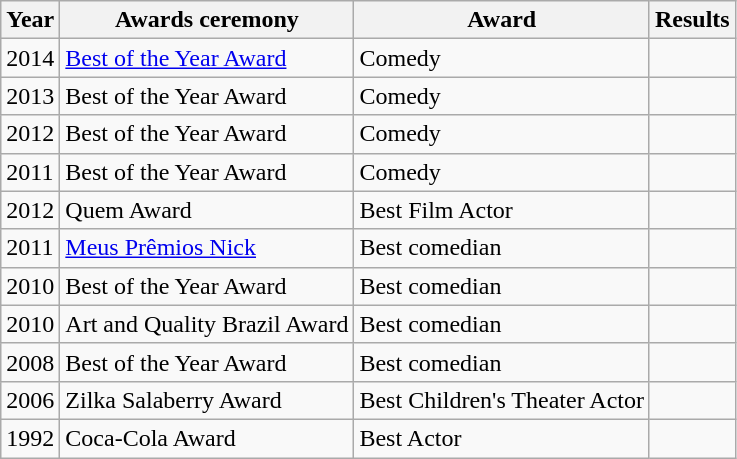<table class="wikitable">
<tr>
<th>Year</th>
<th>Awards ceremony</th>
<th>Award</th>
<th>Results</th>
</tr>
<tr>
<td>2014</td>
<td><a href='#'>Best of the Year Award</a></td>
<td>Comedy</td>
<td></td>
</tr>
<tr>
<td>2013</td>
<td>Best of the Year Award</td>
<td>Comedy</td>
<td></td>
</tr>
<tr>
<td>2012</td>
<td>Best of the Year Award</td>
<td>Comedy</td>
<td></td>
</tr>
<tr>
<td>2011</td>
<td>Best of the Year Award</td>
<td>Comedy</td>
<td></td>
</tr>
<tr>
<td>2012</td>
<td>Quem Award</td>
<td>Best Film Actor</td>
<td></td>
</tr>
<tr>
<td>2011</td>
<td><a href='#'>Meus Prêmios Nick</a></td>
<td>Best comedian</td>
<td></td>
</tr>
<tr>
<td>2010</td>
<td>Best of the Year Award</td>
<td>Best comedian</td>
<td></td>
</tr>
<tr>
<td>2010</td>
<td>Art and Quality Brazil Award</td>
<td>Best comedian</td>
<td></td>
</tr>
<tr>
<td>2008</td>
<td>Best of the Year Award</td>
<td>Best comedian</td>
<td></td>
</tr>
<tr>
<td>2006</td>
<td>Zilka Salaberry Award</td>
<td>Best Children's Theater Actor</td>
<td></td>
</tr>
<tr>
<td>1992</td>
<td>Coca-Cola Award</td>
<td>Best Actor</td>
<td></td>
</tr>
</table>
